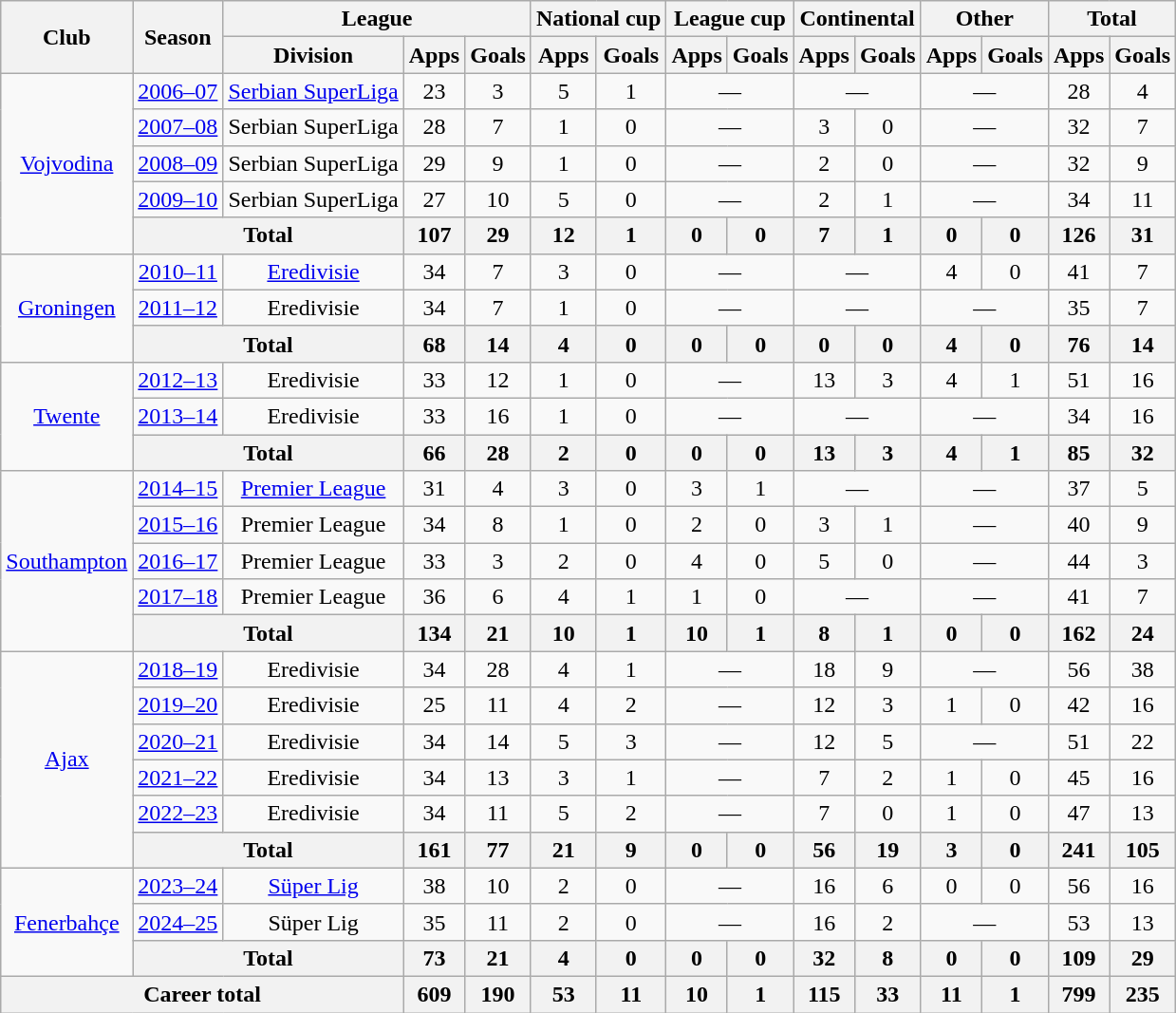<table class="wikitable" style="text-align:center">
<tr>
<th rowspan="2">Club</th>
<th rowspan="2">Season</th>
<th colspan="3">League</th>
<th colspan="2">National cup</th>
<th colspan="2">League cup</th>
<th colspan="2">Continental</th>
<th colspan="2">Other</th>
<th colspan="2">Total</th>
</tr>
<tr>
<th>Division</th>
<th>Apps</th>
<th>Goals</th>
<th>Apps</th>
<th>Goals</th>
<th>Apps</th>
<th>Goals</th>
<th>Apps</th>
<th>Goals</th>
<th>Apps</th>
<th>Goals</th>
<th>Apps</th>
<th>Goals</th>
</tr>
<tr>
<td rowspan="5"><a href='#'>Vojvodina</a></td>
<td><a href='#'>2006–07</a></td>
<td><a href='#'>Serbian SuperLiga</a></td>
<td>23</td>
<td>3</td>
<td>5</td>
<td>1</td>
<td colspan="2">—</td>
<td colspan="2">—</td>
<td colspan="2">—</td>
<td>28</td>
<td>4</td>
</tr>
<tr>
<td><a href='#'>2007–08</a></td>
<td>Serbian SuperLiga</td>
<td>28</td>
<td>7</td>
<td>1</td>
<td>0</td>
<td colspan="2">—</td>
<td>3</td>
<td>0</td>
<td colspan="2">—</td>
<td>32</td>
<td>7</td>
</tr>
<tr>
<td><a href='#'>2008–09</a></td>
<td>Serbian SuperLiga</td>
<td>29</td>
<td>9</td>
<td>1</td>
<td>0</td>
<td colspan="2">—</td>
<td>2</td>
<td>0</td>
<td colspan="2">—</td>
<td>32</td>
<td>9</td>
</tr>
<tr>
<td><a href='#'>2009–10</a></td>
<td>Serbian SuperLiga</td>
<td>27</td>
<td>10</td>
<td>5</td>
<td>0</td>
<td colspan="2">—</td>
<td>2</td>
<td>1</td>
<td colspan="2">—</td>
<td>34</td>
<td>11</td>
</tr>
<tr>
<th colspan="2">Total</th>
<th>107</th>
<th>29</th>
<th>12</th>
<th>1</th>
<th>0</th>
<th>0</th>
<th>7</th>
<th>1</th>
<th>0</th>
<th>0</th>
<th>126</th>
<th>31</th>
</tr>
<tr>
<td rowspan="3"><a href='#'>Groningen</a></td>
<td><a href='#'>2010–11</a></td>
<td><a href='#'>Eredivisie</a></td>
<td>34</td>
<td>7</td>
<td>3</td>
<td>0</td>
<td colspan="2">—</td>
<td colspan="2">—</td>
<td>4</td>
<td>0</td>
<td>41</td>
<td>7</td>
</tr>
<tr>
<td><a href='#'>2011–12</a></td>
<td>Eredivisie</td>
<td>34</td>
<td>7</td>
<td>1</td>
<td>0</td>
<td colspan="2">—</td>
<td colspan="2">—</td>
<td colspan="2">—</td>
<td>35</td>
<td>7</td>
</tr>
<tr>
<th colspan="2">Total</th>
<th>68</th>
<th>14</th>
<th>4</th>
<th>0</th>
<th>0</th>
<th>0</th>
<th>0</th>
<th>0</th>
<th>4</th>
<th>0</th>
<th>76</th>
<th>14</th>
</tr>
<tr>
<td rowspan="3"><a href='#'>Twente</a></td>
<td><a href='#'>2012–13</a></td>
<td>Eredivisie</td>
<td>33</td>
<td>12</td>
<td>1</td>
<td>0</td>
<td colspan="2">—</td>
<td>13</td>
<td>3</td>
<td>4</td>
<td>1</td>
<td>51</td>
<td>16</td>
</tr>
<tr>
<td><a href='#'>2013–14</a></td>
<td>Eredivisie</td>
<td>33</td>
<td>16</td>
<td>1</td>
<td>0</td>
<td colspan="2">—</td>
<td colspan="2">—</td>
<td colspan="2">—</td>
<td>34</td>
<td>16</td>
</tr>
<tr>
<th colspan="2">Total</th>
<th>66</th>
<th>28</th>
<th>2</th>
<th>0</th>
<th>0</th>
<th>0</th>
<th>13</th>
<th>3</th>
<th>4</th>
<th>1</th>
<th>85</th>
<th>32</th>
</tr>
<tr>
<td rowspan="5"><a href='#'>Southampton</a></td>
<td><a href='#'>2014–15</a></td>
<td><a href='#'>Premier League</a></td>
<td>31</td>
<td>4</td>
<td>3</td>
<td>0</td>
<td>3</td>
<td>1</td>
<td colspan="2">—</td>
<td colspan="2">—</td>
<td>37</td>
<td>5</td>
</tr>
<tr>
<td><a href='#'>2015–16</a></td>
<td>Premier League</td>
<td>34</td>
<td>8</td>
<td>1</td>
<td>0</td>
<td>2</td>
<td>0</td>
<td>3</td>
<td>1</td>
<td colspan="2">—</td>
<td>40</td>
<td>9</td>
</tr>
<tr>
<td><a href='#'>2016–17</a></td>
<td>Premier League</td>
<td>33</td>
<td>3</td>
<td>2</td>
<td>0</td>
<td>4</td>
<td>0</td>
<td>5</td>
<td>0</td>
<td colspan="2">—</td>
<td>44</td>
<td>3</td>
</tr>
<tr>
<td><a href='#'>2017–18</a></td>
<td>Premier League</td>
<td>36</td>
<td>6</td>
<td>4</td>
<td>1</td>
<td>1</td>
<td>0</td>
<td colspan="2">—</td>
<td colspan="2">—</td>
<td>41</td>
<td>7</td>
</tr>
<tr>
<th colspan="2">Total</th>
<th>134</th>
<th>21</th>
<th>10</th>
<th>1</th>
<th>10</th>
<th>1</th>
<th>8</th>
<th>1</th>
<th>0</th>
<th>0</th>
<th>162</th>
<th>24</th>
</tr>
<tr>
<td rowspan="6"><a href='#'>Ajax</a></td>
<td><a href='#'>2018–19</a></td>
<td>Eredivisie</td>
<td>34</td>
<td>28</td>
<td>4</td>
<td>1</td>
<td colspan="2">—</td>
<td>18</td>
<td>9</td>
<td colspan="2">—</td>
<td>56</td>
<td>38</td>
</tr>
<tr>
<td><a href='#'>2019–20</a></td>
<td>Eredivisie</td>
<td>25</td>
<td>11</td>
<td>4</td>
<td>2</td>
<td colspan="2">—</td>
<td>12</td>
<td>3</td>
<td>1</td>
<td>0</td>
<td>42</td>
<td>16</td>
</tr>
<tr>
<td><a href='#'>2020–21</a></td>
<td>Eredivisie</td>
<td>34</td>
<td>14</td>
<td>5</td>
<td>3</td>
<td colspan="2">—</td>
<td>12</td>
<td>5</td>
<td colspan="2">—</td>
<td>51</td>
<td>22</td>
</tr>
<tr>
<td><a href='#'>2021–22</a></td>
<td>Eredivisie</td>
<td>34</td>
<td>13</td>
<td>3</td>
<td>1</td>
<td colspan="2">—</td>
<td>7</td>
<td>2</td>
<td>1</td>
<td>0</td>
<td>45</td>
<td>16</td>
</tr>
<tr>
<td><a href='#'>2022–23</a></td>
<td>Eredivisie</td>
<td>34</td>
<td>11</td>
<td>5</td>
<td>2</td>
<td colspan="2">—</td>
<td>7</td>
<td>0</td>
<td>1</td>
<td>0</td>
<td>47</td>
<td>13</td>
</tr>
<tr>
<th colspan="2">Total</th>
<th>161</th>
<th>77</th>
<th>21</th>
<th>9</th>
<th>0</th>
<th>0</th>
<th>56</th>
<th>19</th>
<th>3</th>
<th>0</th>
<th>241</th>
<th>105</th>
</tr>
<tr>
<td rowspan="3"><a href='#'>Fenerbahçe</a></td>
<td><a href='#'>2023–24</a></td>
<td><a href='#'>Süper Lig</a></td>
<td>38</td>
<td>10</td>
<td>2</td>
<td>0</td>
<td colspan="2">—</td>
<td>16</td>
<td>6</td>
<td>0</td>
<td>0</td>
<td>56</td>
<td>16</td>
</tr>
<tr>
<td><a href='#'>2024–25</a></td>
<td>Süper Lig</td>
<td>35</td>
<td>11</td>
<td>2</td>
<td>0</td>
<td colspan="2">—</td>
<td>16</td>
<td>2</td>
<td colspan="2">—</td>
<td>53</td>
<td>13</td>
</tr>
<tr>
<th colspan="2">Total</th>
<th>73</th>
<th>21</th>
<th>4</th>
<th>0</th>
<th>0</th>
<th>0</th>
<th>32</th>
<th>8</th>
<th>0</th>
<th>0</th>
<th>109</th>
<th>29</th>
</tr>
<tr>
<th colspan="3">Career total</th>
<th>609</th>
<th>190</th>
<th>53</th>
<th>11</th>
<th>10</th>
<th>1</th>
<th>115</th>
<th>33</th>
<th>11</th>
<th>1</th>
<th>799</th>
<th>235</th>
</tr>
</table>
